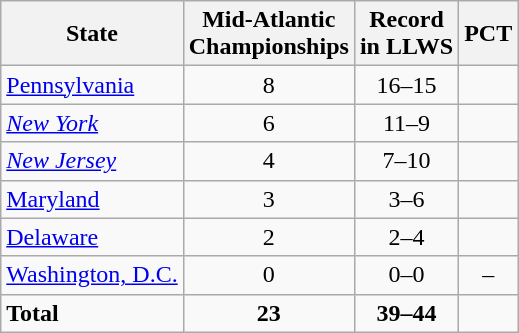<table class="wikitable">
<tr>
<th>State</th>
<th>Mid-Atlantic<br>Championships</th>
<th>Record<br>in LLWS</th>
<th>PCT</th>
</tr>
<tr>
<td> <a href='#'>Pennsylvania</a></td>
<td align=center>8</td>
<td align=center>16–15</td>
<td align=center></td>
</tr>
<tr>
<td><em> <a href='#'>New York</a></em></td>
<td align=center>6</td>
<td align=center>11–9</td>
<td align=center></td>
</tr>
<tr>
<td><em> <a href='#'>New Jersey</a></em></td>
<td align="center">4</td>
<td align="center">7–10</td>
<td align="center"></td>
</tr>
<tr>
<td> <a href='#'>Maryland</a></td>
<td align=center>3</td>
<td align=center>3–6</td>
<td align=center></td>
</tr>
<tr>
<td> <a href='#'>Delaware</a></td>
<td align="center">2</td>
<td align=center>2–4</td>
<td align=center></td>
</tr>
<tr>
<td> <a href='#'>Washington, D.C.</a></td>
<td align=center>0</td>
<td align=center>0–0</td>
<td align=center>–</td>
</tr>
<tr>
<td><strong>Total</strong></td>
<td align=center><strong>23</strong></td>
<td align=center><strong>39–44</strong></td>
<td align=center><strong></strong></td>
</tr>
</table>
